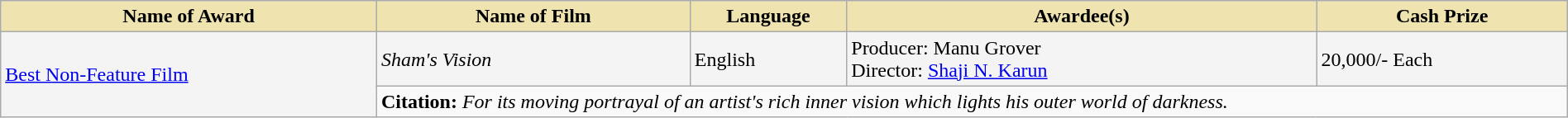<table class="wikitable" style="width:100%;">
<tr>
<th style="background-color:#EFE4B0;width:24%;">Name of Award</th>
<th style="background-color:#EFE4B0;width:20%;">Name of Film</th>
<th style="background-color:#EFE4B0;width:10%;">Language</th>
<th style="background-color:#EFE4B0;width:30%;">Awardee(s)</th>
<th style="background-color:#EFE4B0;width:16%;">Cash Prize</th>
</tr>
<tr style="background-color:#F4F4F4">
<td rowspan="2"><a href='#'>Best Non-Feature Film</a></td>
<td><em>Sham's Vision</em></td>
<td>English</td>
<td>Producer: Manu Grover<br>Director: <a href='#'>Shaji N. Karun</a></td>
<td> 20,000/- Each</td>
</tr>
<tr style="background-color:#F9F9F9">
<td colspan="4"><strong>Citation:</strong> <em>For its moving portrayal of an artist's rich inner vision which lights his outer world of darkness.</em></td>
</tr>
</table>
